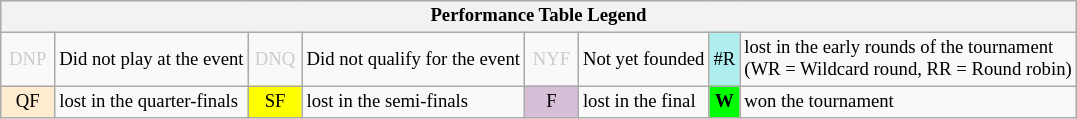<table class="wikitable" style="font-size:78%;">
<tr style="background:#efefef;">
<th colspan="9">Performance Table Legend</th>
</tr>
<tr>
<td style="color:#ccc; text-align:center; width:30px;">DNP</td>
<td>Did not play at the event</td>
<td style="color:#ccc; text-align:center; width:30px;">DNQ</td>
<td>Did not qualify for the event</td>
<td style="color:#ccc; text-align:center; width:30px;">NYF</td>
<td>Not yet founded</td>
<td style="text-align:center; background:#afeeee;">#R</td>
<td>lost in the early rounds of the tournament<br>(WR = Wildcard round, RR = Round robin)</td>
</tr>
<tr>
<td style="text-align:center; background:#ffebcd;">QF</td>
<td>lost in the quarter-finals</td>
<td style="text-align:center; background:yellow;">SF</td>
<td>lost in the semi-finals</td>
<td style="text-align:center; background:thistle;">F</td>
<td>lost in the final</td>
<td style="text-align:center; background:#0f0;"><strong>W</strong></td>
<td>won the tournament</td>
</tr>
</table>
